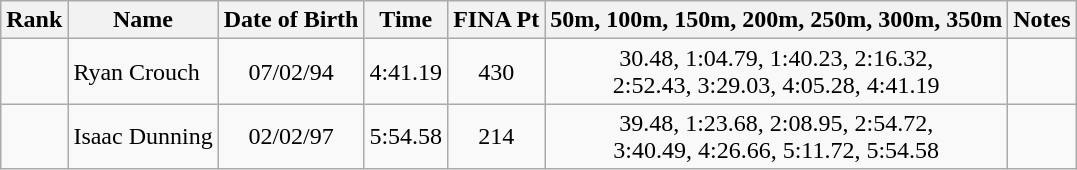<table class="wikitable sortable" style="text-align:center">
<tr>
<th>Rank</th>
<th>Name</th>
<th>Date of Birth</th>
<th>Time</th>
<th>FINA Pt</th>
<th>50m, 100m, 150m, 200m, 250m, 300m, 350m</th>
<th>Notes</th>
</tr>
<tr>
<td></td>
<td align=left> Ryan Crouch</td>
<td>07/02/94</td>
<td>4:41.19</td>
<td>430</td>
<td>30.48, 1:04.79, 1:40.23, 2:16.32,<br>2:52.43, 3:29.03, 4:05.28, 4:41.19</td>
<td></td>
</tr>
<tr>
<td></td>
<td align=left> Isaac Dunning</td>
<td>02/02/97</td>
<td>5:54.58</td>
<td>214</td>
<td>39.48, 1:23.68, 2:08.95, 2:54.72,<br>3:40.49, 4:26.66, 5:11.72, 5:54.58</td>
<td></td>
</tr>
</table>
